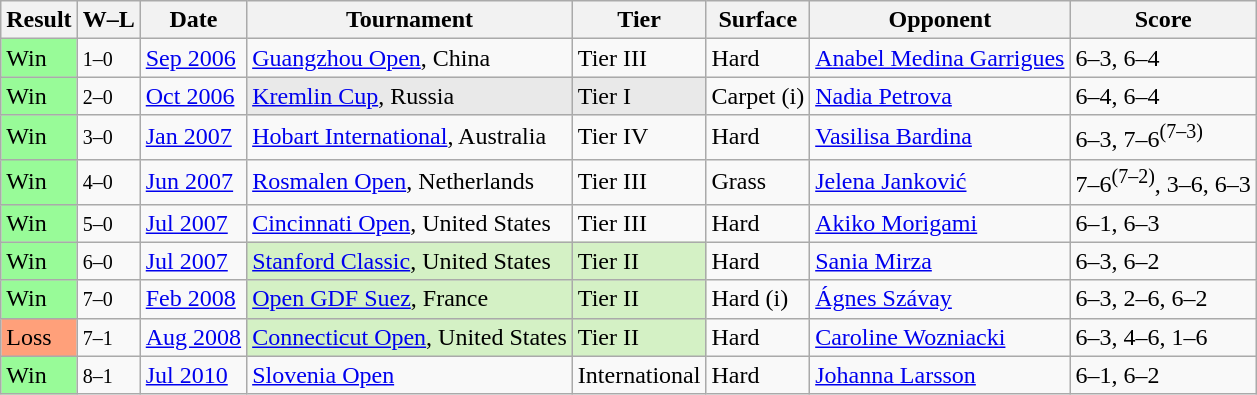<table class="sortable wikitable">
<tr>
<th>Result</th>
<th class="unsortable">W–L</th>
<th>Date</th>
<th>Tournament</th>
<th>Tier</th>
<th>Surface</th>
<th>Opponent</th>
<th class="unsortable">Score</th>
</tr>
<tr>
<td style="background:#98fb98;">Win</td>
<td><small>1–0</small></td>
<td><a href='#'>Sep 2006</a></td>
<td><a href='#'>Guangzhou Open</a>, China</td>
<td>Tier III</td>
<td>Hard</td>
<td> <a href='#'>Anabel Medina Garrigues</a></td>
<td>6–3, 6–4</td>
</tr>
<tr x>
<td style="background:#98fb98;">Win</td>
<td><small>2–0</small></td>
<td><a href='#'>Oct 2006</a></td>
<td bgcolor="e9e9e9"><a href='#'>Kremlin Cup</a>, Russia</td>
<td bgcolor="e9e9e9">Tier I</td>
<td>Carpet (i)</td>
<td> <a href='#'>Nadia Petrova</a></td>
<td>6–4, 6–4</td>
</tr>
<tr>
<td style="background:#98fb98;">Win</td>
<td><small>3–0</small></td>
<td><a href='#'>Jan 2007</a></td>
<td><a href='#'>Hobart International</a>, Australia</td>
<td>Tier IV</td>
<td>Hard</td>
<td> <a href='#'>Vasilisa Bardina</a></td>
<td>6–3, 7–6<sup>(7–3)</sup></td>
</tr>
<tr>
<td style="background:#98fb98;">Win</td>
<td><small>4–0</small></td>
<td><a href='#'>Jun 2007</a></td>
<td><a href='#'>Rosmalen Open</a>, Netherlands</td>
<td>Tier III</td>
<td>Grass</td>
<td> <a href='#'>Jelena Janković</a></td>
<td>7–6<sup>(7–2)</sup>, 3–6, 6–3</td>
</tr>
<tr>
<td style="background:#98fb98;">Win</td>
<td><small>5–0</small></td>
<td><a href='#'>Jul 2007</a></td>
<td><a href='#'>Cincinnati Open</a>, United States</td>
<td>Tier III</td>
<td>Hard</td>
<td> <a href='#'>Akiko Morigami</a></td>
<td>6–1, 6–3</td>
</tr>
<tr>
<td style="background:#98fb98;">Win</td>
<td><small>6–0</small></td>
<td><a href='#'>Jul 2007</a></td>
<td bgcolor=d4f1c5><a href='#'>Stanford Classic</a>, United States</td>
<td bgcolor=d4f1c5>Tier II</td>
<td>Hard</td>
<td> <a href='#'>Sania Mirza</a></td>
<td>6–3, 6–2</td>
</tr>
<tr>
<td style="background:#98fb98;">Win</td>
<td><small>7–0</small></td>
<td><a href='#'>Feb 2008</a></td>
<td bgcolor=d4f1c5><a href='#'>Open GDF Suez</a>, France</td>
<td bgcolor=d4f1c5>Tier II</td>
<td>Hard (i)</td>
<td> <a href='#'>Ágnes Szávay</a></td>
<td>6–3, 2–6, 6–2</td>
</tr>
<tr>
<td style="background:#ffa07a;">Loss</td>
<td><small>7–1</small></td>
<td><a href='#'>Aug 2008</a></td>
<td bgcolor=d4f1c5><a href='#'>Connecticut Open</a>, United States</td>
<td bgcolor=d4f1c5>Tier II</td>
<td>Hard</td>
<td> <a href='#'>Caroline Wozniacki</a></td>
<td>6–3, 4–6, 1–6</td>
</tr>
<tr>
<td style="background:#98fb98;">Win</td>
<td><small>8–1</small></td>
<td><a href='#'>Jul 2010</a></td>
<td><a href='#'>Slovenia Open</a></td>
<td>International</td>
<td>Hard</td>
<td> <a href='#'>Johanna Larsson</a></td>
<td>6–1, 6–2</td>
</tr>
</table>
